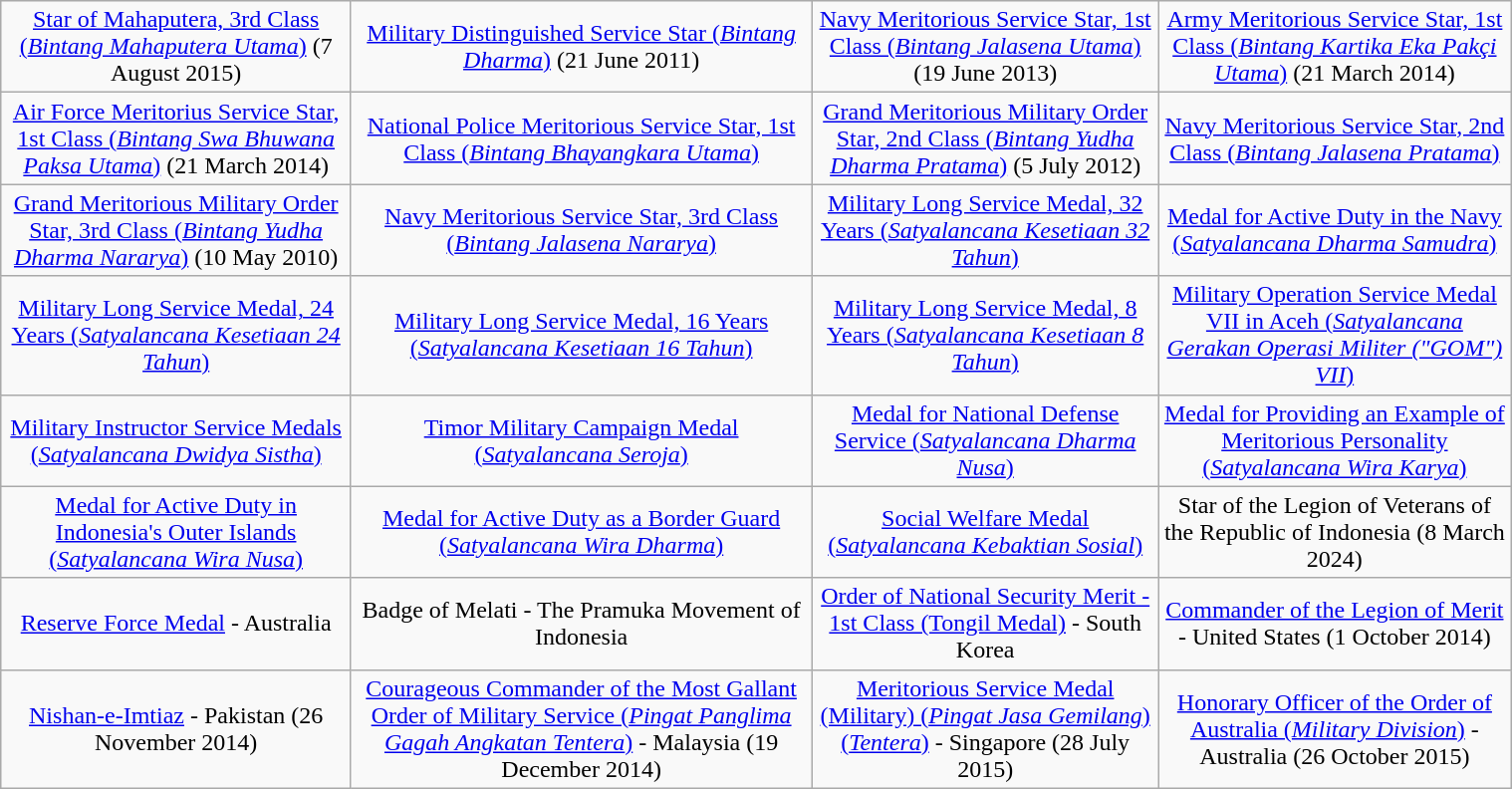<table class="wikitable" width="80%" style="margin:1em auto; text-align:center;">
<tr>
<td colspan="1"><a href='#'>Star of Mahaputera, 3rd Class (<em>Bintang Mahaputera Utama</em>)</a> (7 August 2015)</td>
<td colspan="1"><a href='#'>Military Distinguished Service Star (<em>Bintang Dharma</em>)</a> (21 June 2011)</td>
<td colspan="1"><a href='#'>Navy Meritorious Service Star, 1st Class (<em>Bintang Jalasena Utama</em>)</a> (19 June 2013)</td>
<td colspan="1"><a href='#'>Army Meritorious Service Star, 1st Class (<em>Bintang Kartika Eka Pakçi Utama</em>)</a> (21 March 2014)</td>
</tr>
<tr>
<td colspan="1"><a href='#'>Air Force Meritorius Service Star, 1st Class (<em>Bintang Swa Bhuwana Paksa Utama</em>)</a> (21 March 2014)</td>
<td colspan="1"><a href='#'>National Police Meritorious Service Star, 1st Class (<em>Bintang Bhayangkara Utama</em>)</a></td>
<td colspan="1"><a href='#'>Grand Meritorious Military Order Star, 2nd Class (<em>Bintang Yudha Dharma Pratama</em>)</a> (5 July 2012)</td>
<td colspan="1"><a href='#'>Navy Meritorious Service Star, 2nd Class (<em>Bintang Jalasena Pratama</em>)</a></td>
</tr>
<tr>
<td colspan="1"><a href='#'>Grand Meritorious Military Order Star, 3rd Class (<em>Bintang Yudha Dharma Nararya</em>)</a> (10 May 2010)</td>
<td colspan="1"><a href='#'>Navy Meritorious Service Star, 3rd Class (<em>Bintang Jalasena Nararya</em>)</a></td>
<td colspan="1"><a href='#'>Military Long Service Medal, 32 Years (<em>Satyalancana Kesetiaan 32 Tahun</em>)</a></td>
<td colspan="1"><a href='#'>Medal for Active Duty in the Navy (<em>Satyalancana Dharma Samudra</em>)</a></td>
</tr>
<tr>
<td colspan="1"><a href='#'>Military Long Service Medal, 24 Years (<em>Satyalancana Kesetiaan 24 Tahun</em>)</a></td>
<td colspan="1"><a href='#'>Military Long Service Medal, 16 Years (<em>Satyalancana Kesetiaan 16 Tahun</em>)</a></td>
<td colspan="1"><a href='#'>Military Long Service Medal, 8 Years (<em>Satyalancana Kesetiaan 8 Tahun</em>)</a></td>
<td colspan="1"><a href='#'>Military Operation Service Medal VII in Aceh (<em>Satyalancana Gerakan Operasi Militer ("GOM") VII</em>)</a></td>
</tr>
<tr>
<td colspan="1"><a href='#'>Military Instructor Service Medals (<em>Satyalancana Dwidya Sistha</em>)</a></td>
<td colspan="1"><a href='#'>Timor Military Campaign Medal (<em>Satyalancana Seroja</em>)</a></td>
<td colspan="1"><a href='#'>Medal for National Defense Service (<em>Satyalancana Dharma Nusa</em>)</a></td>
<td colspan="1"><a href='#'>Medal for Providing an Example of Meritorious Personality (<em>Satyalancana Wira Karya</em>)</a></td>
</tr>
<tr>
<td colspan="1"><a href='#'>Medal for Active Duty in Indonesia's Outer Islands (<em>Satyalancana Wira Nusa</em>)</a></td>
<td colspan="1"><a href='#'>Medal for Active Duty as a Border Guard (<em>Satyalancana Wira Dharma</em>)</a></td>
<td colspan="1"><a href='#'>Social Welfare Medal (<em>Satyalancana Kebaktian Sosial</em>)</a></td>
<td colspan="1">Star of the Legion of Veterans of the Republic of Indonesia (8 March 2024)</td>
</tr>
<tr>
<td colspan="1"><a href='#'>Reserve Force Medal</a> - Australia</td>
<td colspan="1">Badge of Melati - The Pramuka Movement of Indonesia</td>
<td colspan="1"><a href='#'>Order of National Security Merit - 1st Class (Tongil Medal)</a> - South Korea</td>
<td colspan="1"><a href='#'>Commander of the Legion of Merit</a> - United States (1 October 2014)</td>
</tr>
<tr>
<td colspan="1"><a href='#'>Nishan-e-Imtiaz</a> - Pakistan (26 November 2014)</td>
<td colspan="1"><a href='#'>Courageous Commander of the Most Gallant Order of Military Service (<em>Pingat Panglima Gagah Angkatan Tentera</em>)</a> - Malaysia (19 December 2014)</td>
<td colspan="1"><a href='#'>Meritorious Service Medal (Military) (<em>Pingat Jasa Gemilang</em>) (<em>Tentera</em>)</a> - Singapore (28 July 2015)</td>
<td colspan="1"><a href='#'>Honorary Officer of the Order of Australia (<em>Military Division</em>)</a> - Australia (26 October 2015)</td>
</tr>
</table>
